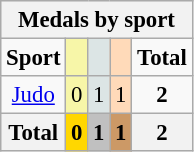<table class=wikitable style="font-size:95%">
<tr bgcolor=efefef>
<th colspan=5>Medals by sport</th>
</tr>
<tr align=center>
<td><strong>Sport</strong></td>
<td style="background:#f7f6a8;"></td>
<td style="background:#dce5e5;"></td>
<td style="background:#ffdab9;"></td>
<td><strong>Total</strong></td>
</tr>
<tr align=center>
<td><a href='#'>Judo</a></td>
<td style="background:#F7F6A8;">0</td>
<td style="background:#DCE5E5;">1</td>
<td style="background:#FFDAB9;">1</td>
<td><strong>2</strong></td>
</tr>
<tr align=center>
<th>Total</th>
<th style="background:gold;">0</th>
<th style="background:silver;">1</th>
<th style="background:#c96;">1</th>
<th>2</th>
</tr>
</table>
